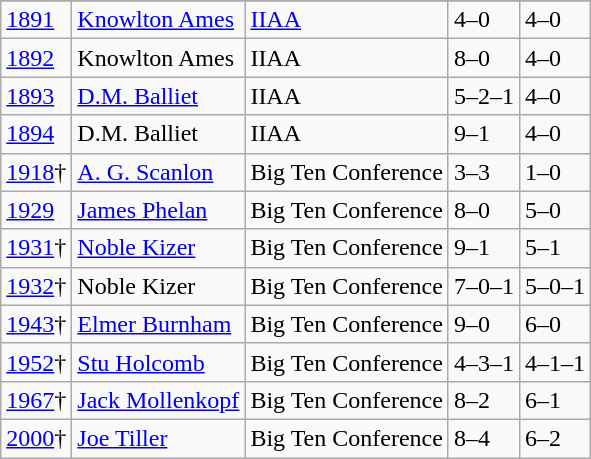<table class="wikitable">
<tr>
</tr>
<tr>
<td><a href='#'>1891</a></td>
<td><a href='#'>Knowlton Ames</a></td>
<td><a href='#'>IIAA</a></td>
<td>4–0</td>
<td>4–0</td>
</tr>
<tr>
<td><a href='#'>1892</a></td>
<td>Knowlton Ames</td>
<td>IIAA</td>
<td>8–0</td>
<td>4–0</td>
</tr>
<tr>
<td><a href='#'>1893</a></td>
<td><a href='#'>D.M. Balliet</a></td>
<td>IIAA</td>
<td>5–2–1</td>
<td>4–0</td>
</tr>
<tr>
<td><a href='#'>1894</a></td>
<td>D.M. Balliet</td>
<td>IIAA</td>
<td>9–1</td>
<td>4–0</td>
</tr>
<tr>
<td><a href='#'>1918</a>†</td>
<td><a href='#'>A. G. Scanlon</a></td>
<td>Big Ten Conference</td>
<td>3–3</td>
<td>1–0</td>
</tr>
<tr>
<td><a href='#'>1929</a></td>
<td><a href='#'>James Phelan</a></td>
<td>Big Ten Conference</td>
<td>8–0</td>
<td>5–0</td>
</tr>
<tr>
<td><a href='#'>1931</a>†</td>
<td><a href='#'>Noble Kizer</a></td>
<td>Big Ten Conference</td>
<td>9–1</td>
<td>5–1</td>
</tr>
<tr>
<td><a href='#'>1932</a>†</td>
<td>Noble Kizer</td>
<td>Big Ten Conference</td>
<td>7–0–1</td>
<td>5–0–1</td>
</tr>
<tr>
<td><a href='#'>1943</a>†</td>
<td><a href='#'>Elmer Burnham</a></td>
<td>Big Ten Conference</td>
<td>9–0</td>
<td>6–0</td>
</tr>
<tr>
<td><a href='#'>1952</a>†</td>
<td><a href='#'>Stu Holcomb</a></td>
<td>Big Ten Conference</td>
<td>4–3–1</td>
<td>4–1–1</td>
</tr>
<tr>
<td><a href='#'>1967</a>†</td>
<td><a href='#'>Jack Mollenkopf</a></td>
<td>Big Ten Conference</td>
<td>8–2</td>
<td>6–1</td>
</tr>
<tr>
<td><a href='#'>2000</a>†</td>
<td><a href='#'>Joe Tiller</a></td>
<td>Big Ten Conference</td>
<td>8–4</td>
<td>6–2</td>
</tr>
</table>
